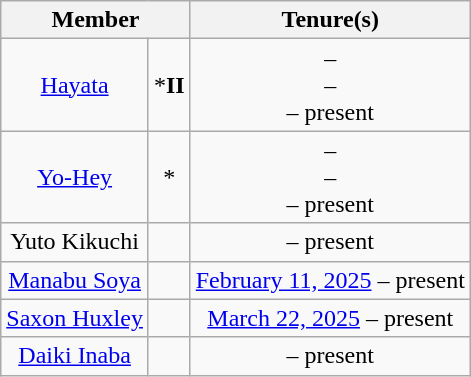<table class="wikitable sortable" style="text-align:center;">
<tr>
<th colspan="2">Member</th>
<th>Tenure(s)</th>
</tr>
<tr>
<td><a href='#'>Hayata</a></td>
<td>*<strong>II</strong></td>
<td> – <br> – <br> – present</td>
</tr>
<tr>
<td><a href='#'>Yo-Hey</a></td>
<td>*</td>
<td> – <br> – <br> – present</td>
</tr>
<tr>
<td>Yuto Kikuchi</td>
<td></td>
<td> – present</td>
</tr>
<tr>
<td><a href='#'>Manabu Soya</a></td>
<td></td>
<td><a href='#'>February 11, 2025</a> – present</td>
</tr>
<tr>
<td><a href='#'>Saxon Huxley</a></td>
<td></td>
<td><a href='#'>March 22, 2025</a> – present</td>
</tr>
<tr>
<td><a href='#'>Daiki Inaba</a></td>
<td></td>
<td> – present</td>
</tr>
</table>
